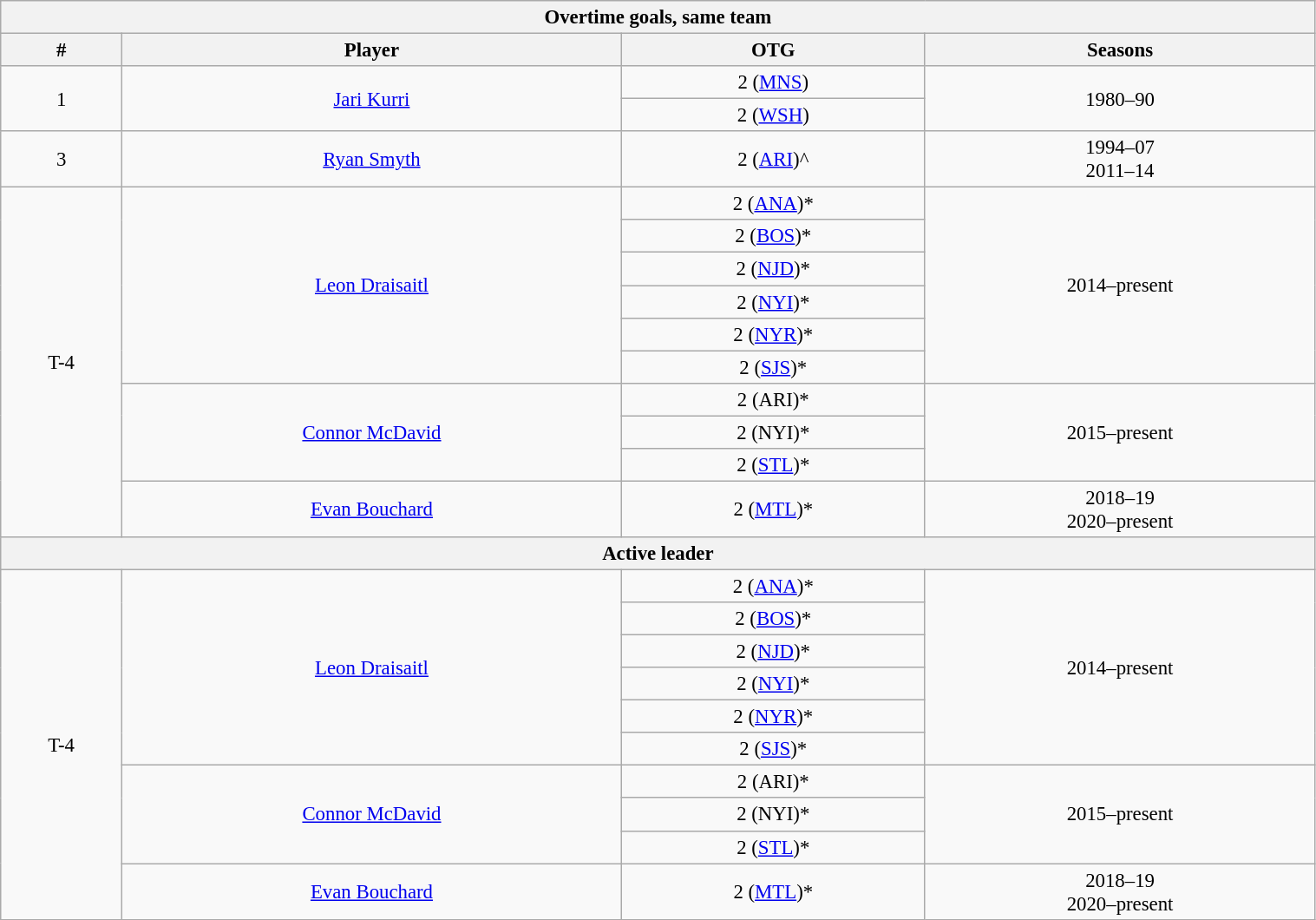<table class="wikitable" style="text-align: center; font-size: 95%" width="80%">
<tr>
<th colspan="4">Overtime goals, same team</th>
</tr>
<tr>
<th>#</th>
<th>Player</th>
<th>OTG</th>
<th>Seasons</th>
</tr>
<tr>
<td rowspan="2">1</td>
<td rowspan="2"><a href='#'>Jari Kurri</a></td>
<td>2 (<a href='#'>MNS</a>)</td>
<td rowspan="2">1980–90</td>
</tr>
<tr>
<td>2 (<a href='#'>WSH</a>)</td>
</tr>
<tr>
<td>3</td>
<td><a href='#'>Ryan Smyth</a></td>
<td>2 (<a href='#'>ARI</a>)^</td>
<td>1994–07<br>2011–14</td>
</tr>
<tr>
<td rowspan="10">T-4</td>
<td rowspan="6"><a href='#'>Leon Draisaitl</a></td>
<td>2 (<a href='#'>ANA</a>)*</td>
<td rowspan="6">2014–present</td>
</tr>
<tr>
<td>2 (<a href='#'>BOS</a>)*</td>
</tr>
<tr>
<td>2 (<a href='#'>NJD</a>)*</td>
</tr>
<tr>
<td>2 (<a href='#'>NYI</a>)*</td>
</tr>
<tr>
<td>2 (<a href='#'>NYR</a>)*</td>
</tr>
<tr>
<td>2 (<a href='#'>SJS</a>)*</td>
</tr>
<tr>
<td rowspan="3"><a href='#'>Connor McDavid</a></td>
<td>2 (ARI)*</td>
<td rowspan="3">2015–present</td>
</tr>
<tr>
<td>2 (NYI)*</td>
</tr>
<tr>
<td>2 (<a href='#'>STL</a>)*</td>
</tr>
<tr>
<td><a href='#'>Evan Bouchard</a></td>
<td>2 (<a href='#'>MTL</a>)*</td>
<td>2018–19<br>2020–present</td>
</tr>
<tr>
<th colspan="4">Active leader</th>
</tr>
<tr>
<td rowspan="10">T-4</td>
<td rowspan="6"><a href='#'>Leon Draisaitl</a></td>
<td>2 (<a href='#'>ANA</a>)*</td>
<td rowspan="6">2014–present</td>
</tr>
<tr>
<td>2 (<a href='#'>BOS</a>)*</td>
</tr>
<tr>
<td>2 (<a href='#'>NJD</a>)*</td>
</tr>
<tr>
<td>2 (<a href='#'>NYI</a>)*</td>
</tr>
<tr>
<td>2 (<a href='#'>NYR</a>)*</td>
</tr>
<tr>
<td>2 (<a href='#'>SJS</a>)*</td>
</tr>
<tr>
<td rowspan="3"><a href='#'>Connor McDavid</a></td>
<td>2 (ARI)*</td>
<td rowspan="3">2015–present</td>
</tr>
<tr>
<td>2 (NYI)*</td>
</tr>
<tr>
<td>2 (<a href='#'>STL</a>)*</td>
</tr>
<tr>
<td><a href='#'>Evan Bouchard</a></td>
<td>2 (<a href='#'>MTL</a>)*</td>
<td>2018–19<br>2020–present</td>
</tr>
</table>
